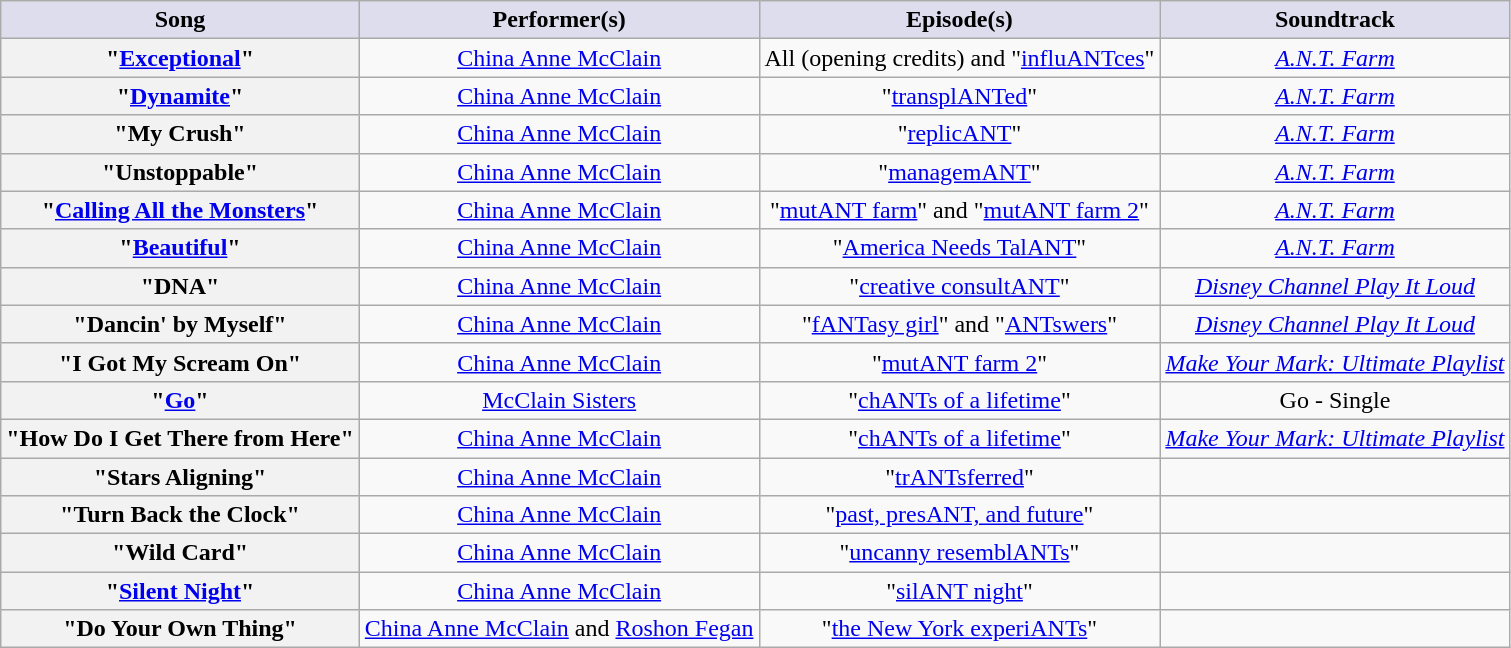<table class="wikitable sortable plainrowheaders" style="text-align: center">
<tr>
<th scope="col" style="background:#ddddee;">Song</th>
<th scope="col" style="background:#ddddee;">Performer(s)</th>
<th scope="col" style="background:#ddddee;">Episode(s)</th>
<th scope="col" style="background:#ddddee;">Soundtrack</th>
</tr>
<tr>
<th scope="row">"<a href='#'>Exceptional</a>"</th>
<td><a href='#'>China Anne McClain</a></td>
<td>All (opening credits) and "<a href='#'>influANTces</a>"</td>
<td><a href='#'><em>A.N.T. Farm</em></a></td>
</tr>
<tr>
<th scope="row">"<a href='#'>Dynamite</a>"</th>
<td><a href='#'>China Anne McClain</a></td>
<td>"<a href='#'>transplANTed</a>"</td>
<td><a href='#'><em>A.N.T. Farm</em></a></td>
</tr>
<tr>
<th scope="row">"My Crush"</th>
<td><a href='#'>China Anne McClain</a></td>
<td>"<a href='#'>replicANT</a>"</td>
<td><a href='#'><em>A.N.T. Farm</em></a></td>
</tr>
<tr>
<th scope="row">"Unstoppable"</th>
<td><a href='#'>China Anne McClain</a></td>
<td>"<a href='#'>managemANT</a>"</td>
<td><a href='#'><em>A.N.T. Farm</em></a></td>
</tr>
<tr>
<th scope="row">"<a href='#'>Calling All the Monsters</a>"</th>
<td><a href='#'>China Anne McClain</a></td>
<td>"<a href='#'>mutANT farm</a>" and "<a href='#'>mutANT farm 2</a>"</td>
<td><a href='#'><em>A.N.T. Farm</em></a></td>
</tr>
<tr>
<th scope="row">"<a href='#'>Beautiful</a>"</th>
<td><a href='#'>China Anne McClain</a></td>
<td>"<a href='#'>America Needs TalANT</a>"</td>
<td><a href='#'><em>A.N.T. Farm</em></a></td>
</tr>
<tr>
<th scope="row">"DNA"</th>
<td><a href='#'>China Anne McClain</a></td>
<td>"<a href='#'>creative consultANT</a>"</td>
<td><em><a href='#'>Disney Channel Play It Loud</a></em></td>
</tr>
<tr>
<th scope="row">"Dancin' by Myself"</th>
<td><a href='#'>China Anne McClain</a></td>
<td>"<a href='#'>fANTasy girl</a>" and "<a href='#'>ANTswers</a>"</td>
<td><em><a href='#'>Disney Channel Play It Loud</a></em></td>
</tr>
<tr>
<th scope="row">"I Got My Scream On"</th>
<td><a href='#'>China Anne McClain</a></td>
<td>"<a href='#'>mutANT farm 2</a>"</td>
<td><em><a href='#'>Make Your Mark: Ultimate Playlist</a></em></td>
</tr>
<tr>
<th scope="row">"<a href='#'>Go</a>"</th>
<td><a href='#'>McClain Sisters</a></td>
<td>"<a href='#'>chANTs of a lifetime</a>"</td>
<td>Go - Single</td>
</tr>
<tr>
<th scope="row">"How Do I Get There from Here"</th>
<td><a href='#'>China Anne McClain</a></td>
<td>"<a href='#'>chANTs of a lifetime</a>"</td>
<td><em><a href='#'>Make Your Mark: Ultimate Playlist</a></em></td>
</tr>
<tr>
<th scope="row">"Stars Aligning"</th>
<td><a href='#'>China Anne McClain</a></td>
<td>"<a href='#'>trANTsferred</a>"</td>
<td></td>
</tr>
<tr>
<th scope="row">"Turn Back the Clock"</th>
<td><a href='#'>China Anne McClain</a></td>
<td>"<a href='#'>past, presANT, and future</a>"</td>
<td></td>
</tr>
<tr>
<th scope="row">"Wild Card"</th>
<td><a href='#'>China Anne McClain</a></td>
<td>"<a href='#'>uncanny resemblANTs</a>"</td>
<td></td>
</tr>
<tr>
<th scope="row">"<a href='#'>Silent Night</a>"</th>
<td><a href='#'>China Anne McClain</a></td>
<td>"<a href='#'>silANT night</a>"</td>
<td></td>
</tr>
<tr>
<th scope="row">"Do Your Own Thing"</th>
<td><a href='#'>China Anne McClain</a> and <a href='#'>Roshon Fegan</a></td>
<td>"<a href='#'>the New York experiANTs</a>"</td>
<td></td>
</tr>
</table>
